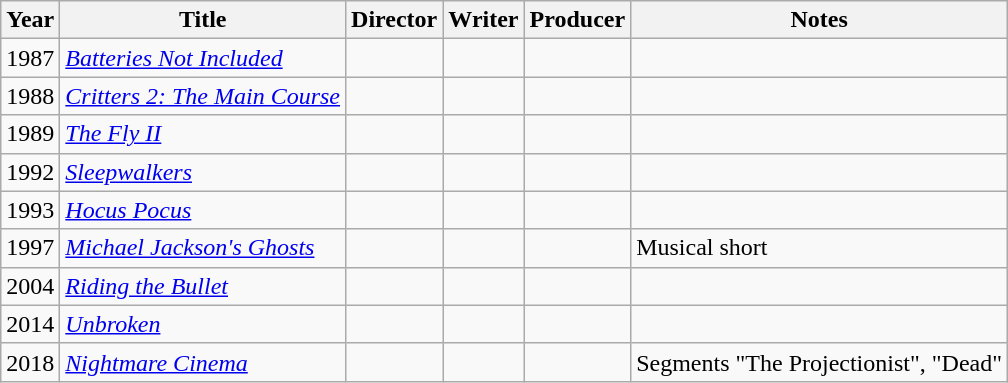<table class="wikitable">
<tr>
<th>Year</th>
<th>Title</th>
<th>Director</th>
<th>Writer</th>
<th>Producer</th>
<th>Notes</th>
</tr>
<tr>
<td>1987</td>
<td><em><a href='#'>Batteries Not Included</a></em></td>
<td></td>
<td></td>
<td></td>
<td></td>
</tr>
<tr>
<td>1988</td>
<td><em><a href='#'>Critters 2: The Main Course</a></em></td>
<td></td>
<td></td>
<td></td>
<td></td>
</tr>
<tr>
<td>1989</td>
<td><em><a href='#'>The Fly II</a></em></td>
<td></td>
<td></td>
<td></td>
<td></td>
</tr>
<tr>
<td>1992</td>
<td><em><a href='#'>Sleepwalkers</a></em></td>
<td></td>
<td></td>
<td></td>
<td></td>
</tr>
<tr>
<td>1993</td>
<td><em><a href='#'>Hocus Pocus</a></em></td>
<td></td>
<td></td>
<td></td>
<td></td>
</tr>
<tr>
<td>1997</td>
<td><em><a href='#'>Michael Jackson's Ghosts</a></em></td>
<td></td>
<td></td>
<td></td>
<td>Musical short</td>
</tr>
<tr>
<td>2004</td>
<td><em><a href='#'>Riding the Bullet</a></em></td>
<td></td>
<td></td>
<td></td>
<td></td>
</tr>
<tr>
<td>2014</td>
<td><em><a href='#'>Unbroken</a></em></td>
<td></td>
<td></td>
<td></td>
<td></td>
</tr>
<tr>
<td>2018</td>
<td><em><a href='#'>Nightmare Cinema</a></em></td>
<td></td>
<td></td>
<td></td>
<td>Segments "The Projectionist", "Dead"</td>
</tr>
</table>
